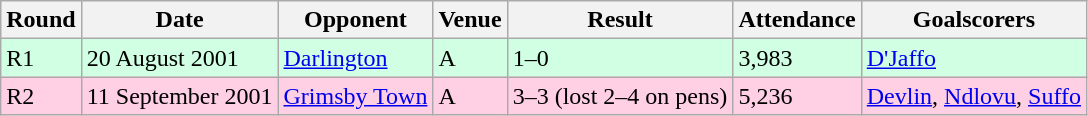<table class="wikitable">
<tr>
<th>Round</th>
<th>Date</th>
<th>Opponent</th>
<th>Venue</th>
<th>Result</th>
<th>Attendance</th>
<th>Goalscorers</th>
</tr>
<tr style="background-color: #d0ffe3;">
<td>R1</td>
<td>20 August 2001</td>
<td><a href='#'>Darlington</a></td>
<td>A</td>
<td>1–0</td>
<td>3,983</td>
<td><a href='#'>D'Jaffo</a></td>
</tr>
<tr style="background-color: #ffd0e3;">
<td>R2</td>
<td>11 September 2001</td>
<td><a href='#'>Grimsby Town</a></td>
<td>A</td>
<td>3–3 (lost 2–4 on pens)</td>
<td>5,236</td>
<td><a href='#'>Devlin</a>, <a href='#'>Ndlovu</a>, <a href='#'>Suffo</a></td>
</tr>
</table>
